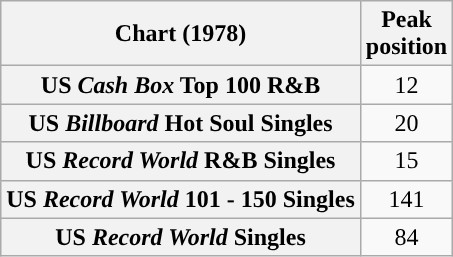<table class="wikitable plainrowheaders sortable">
<tr>
<th>Chart (1978)</th>
<th>Peak<br>position</th>
</tr>
<tr>
<th scope="row">US <em>Cash Box</em> Top 100 R&B</th>
<td align="center">12</td>
</tr>
<tr>
<th scope="row">US <em>Billboard</em> Hot Soul Singles</th>
<td align="center">20</td>
</tr>
<tr>
<th scope="row">US <em>Record World</em> R&B Singles</th>
<td align="center">15</td>
</tr>
<tr>
<th scope="row">US <em>Record World</em> 101 - 150 Singles</th>
<td align="center">141</td>
</tr>
<tr>
<th scope="row">US <em>Record World</em> Singles</th>
<td align="center">84</td>
</tr>
</table>
